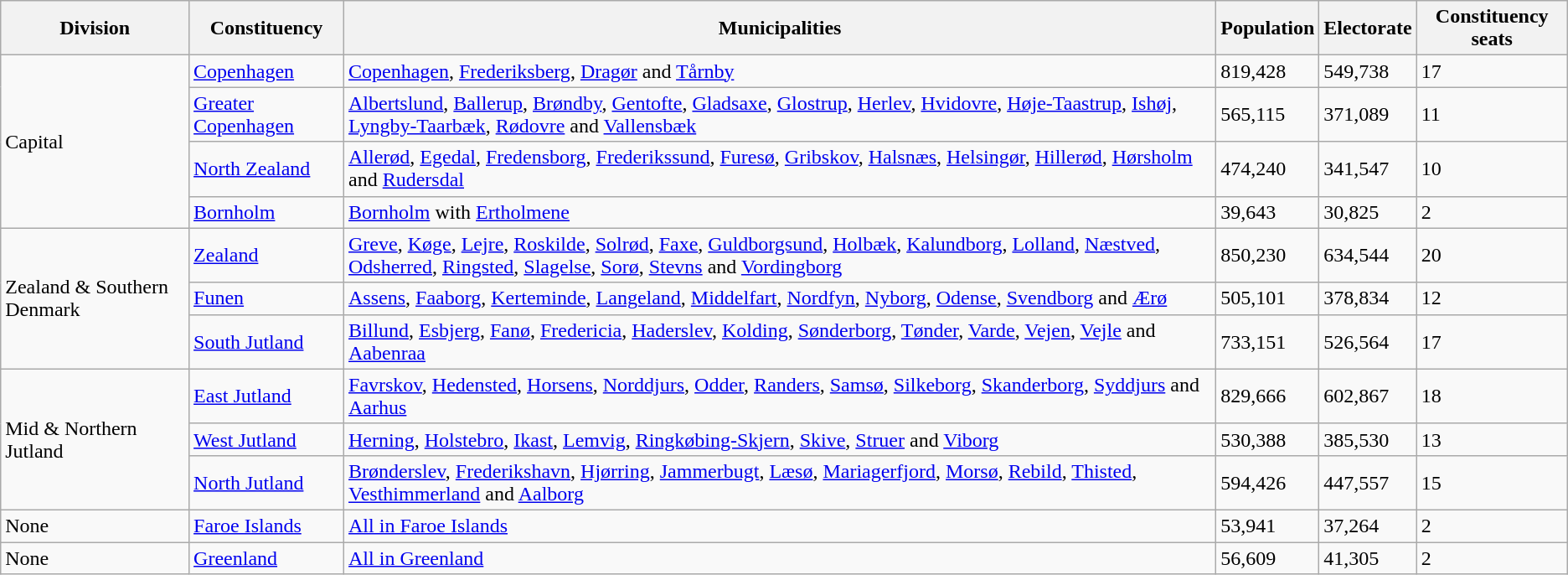<table class="wikitable">
<tr>
<th>Division</th>
<th>Constituency</th>
<th>Municipalities</th>
<th>Population</th>
<th>Electorate</th>
<th>Constituency seats</th>
</tr>
<tr>
<td rowspan="4">Capital</td>
<td><a href='#'>Copenhagen</a></td>
<td><a href='#'>Copenhagen</a>, <a href='#'>Frederiksberg</a>, <a href='#'>Dragør</a> and <a href='#'>Tårnby</a></td>
<td>819,428</td>
<td>549,738</td>
<td>17</td>
</tr>
<tr>
<td><a href='#'>Greater Copenhagen</a></td>
<td><a href='#'>Albertslund</a>, <a href='#'>Ballerup</a>, <a href='#'>Brøndby</a>, <a href='#'>Gentofte</a>, <a href='#'>Gladsaxe</a>, <a href='#'>Glostrup</a>, <a href='#'>Herlev</a>, <a href='#'>Hvidovre</a>, <a href='#'>Høje-Taastrup</a>, <a href='#'>Ishøj</a>, <a href='#'>Lyngby-Taarbæk</a>, <a href='#'>Rødovre</a> and <a href='#'>Vallensbæk</a></td>
<td>565,115</td>
<td>371,089</td>
<td>11</td>
</tr>
<tr>
<td><a href='#'>North Zealand</a></td>
<td><a href='#'>Allerød</a>, <a href='#'>Egedal</a>, <a href='#'>Fredensborg</a>, <a href='#'>Frederikssund</a>, <a href='#'>Furesø</a>, <a href='#'>Gribskov</a>, <a href='#'>Halsnæs</a>, <a href='#'>Helsingør</a>, <a href='#'>Hillerød</a>, <a href='#'>Hørsholm</a> and <a href='#'>Rudersdal</a></td>
<td>474,240</td>
<td>341,547</td>
<td>10</td>
</tr>
<tr>
<td><a href='#'>Bornholm</a></td>
<td><a href='#'>Bornholm</a> with <a href='#'>Ertholmene</a></td>
<td>39,643</td>
<td>30,825</td>
<td>2</td>
</tr>
<tr>
<td rowspan="3">Zealand & Southern Denmark</td>
<td><a href='#'>Zealand</a></td>
<td><a href='#'>Greve</a>, <a href='#'>Køge</a>, <a href='#'>Lejre</a>, <a href='#'>Roskilde</a>, <a href='#'>Solrød</a>, <a href='#'>Faxe</a>, <a href='#'>Guldborgsund</a>, <a href='#'>Holbæk</a>, <a href='#'>Kalundborg</a>, <a href='#'>Lolland</a>, <a href='#'>Næstved</a>, <a href='#'>Odsherred</a>, <a href='#'>Ringsted</a>, <a href='#'>Slagelse</a>, <a href='#'>Sorø</a>, <a href='#'>Stevns</a> and <a href='#'>Vordingborg</a></td>
<td>850,230</td>
<td>634,544</td>
<td>20</td>
</tr>
<tr>
<td><a href='#'>Funen</a></td>
<td><a href='#'>Assens</a>, <a href='#'>Faaborg</a>, <a href='#'>Kerteminde</a>, <a href='#'>Langeland</a>, <a href='#'>Middelfart</a>, <a href='#'>Nordfyn</a>, <a href='#'>Nyborg</a>, <a href='#'>Odense</a>, <a href='#'>Svendborg</a> and <a href='#'>Ærø</a></td>
<td>505,101</td>
<td>378,834</td>
<td>12</td>
</tr>
<tr>
<td><a href='#'>South Jutland</a></td>
<td><a href='#'>Billund</a>, <a href='#'>Esbjerg</a>, <a href='#'>Fanø</a>, <a href='#'>Fredericia</a>, <a href='#'>Haderslev</a>, <a href='#'>Kolding</a>, <a href='#'>Sønderborg</a>, <a href='#'>Tønder</a>, <a href='#'>Varde</a>, <a href='#'>Vejen</a>, <a href='#'>Vejle</a> and <a href='#'>Aabenraa</a></td>
<td>733,151</td>
<td>526,564</td>
<td>17</td>
</tr>
<tr>
<td rowspan="3">Mid & Northern Jutland</td>
<td><a href='#'>East Jutland</a></td>
<td><a href='#'>Favrskov</a>, <a href='#'>Hedensted</a>, <a href='#'>Horsens</a>, <a href='#'>Norddjurs</a>, <a href='#'>Odder</a>, <a href='#'>Randers</a>, <a href='#'>Samsø</a>, <a href='#'>Silkeborg</a>, <a href='#'>Skanderborg</a>, <a href='#'>Syddjurs</a> and <a href='#'>Aarhus</a></td>
<td>829,666</td>
<td>602,867</td>
<td>18</td>
</tr>
<tr>
<td><a href='#'>West Jutland</a></td>
<td><a href='#'>Herning</a>, <a href='#'>Holstebro</a>, <a href='#'>Ikast</a>, <a href='#'>Lemvig</a>, <a href='#'>Ringkøbing-Skjern</a>, <a href='#'>Skive</a>, <a href='#'>Struer</a> and <a href='#'>Viborg</a></td>
<td>530,388</td>
<td>385,530</td>
<td>13</td>
</tr>
<tr>
<td><a href='#'>North Jutland</a></td>
<td><a href='#'>Brønderslev</a>, <a href='#'>Frederikshavn</a>, <a href='#'>Hjørring</a>, <a href='#'>Jammerbugt</a>, <a href='#'>Læsø</a>, <a href='#'>Mariagerfjord</a>, <a href='#'>Morsø</a>, <a href='#'>Rebild</a>, <a href='#'>Thisted</a>, <a href='#'>Vesthimmerland</a> and <a href='#'>Aalborg</a></td>
<td>594,426</td>
<td>447,557</td>
<td>15</td>
</tr>
<tr>
<td>None</td>
<td><a href='#'>Faroe Islands</a></td>
<td><a href='#'>All in Faroe Islands</a></td>
<td>53,941</td>
<td>37,264</td>
<td>2</td>
</tr>
<tr>
<td>None</td>
<td><a href='#'>Greenland</a></td>
<td><a href='#'>All in Greenland</a></td>
<td>56,609</td>
<td>41,305</td>
<td>2</td>
</tr>
</table>
